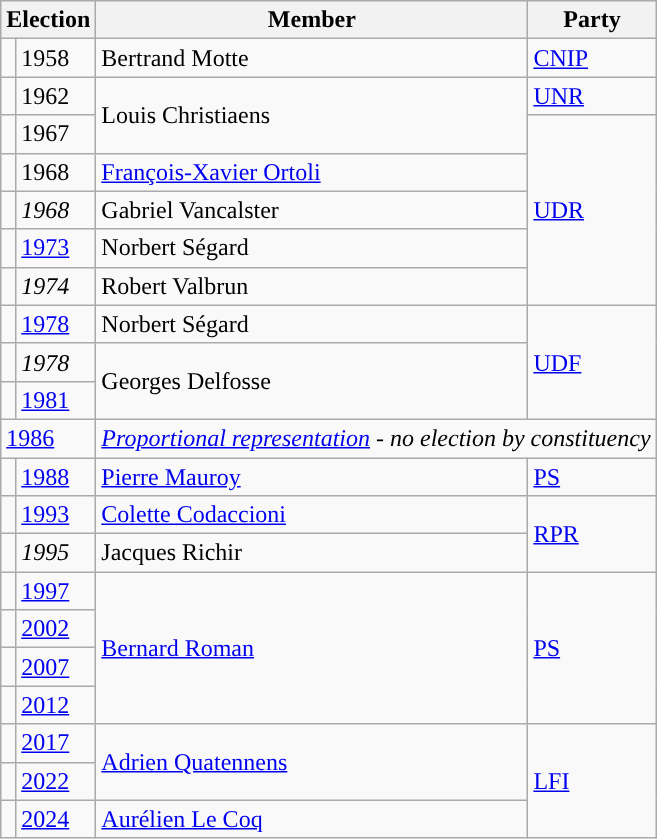<table class="wikitable">
<tr>
<th colspan="2">Election</th>
<th>Member</th>
<th>Party</th>
</tr>
<tr>
<td style="color:inherit;background-color: "></td>
<td>1958</td>
<td>Bertrand Motte</td>
<td><a href='#'>CNIP</a></td>
</tr>
<tr>
<td style="color:inherit;background-color: "></td>
<td>1962</td>
<td rowspan="2">Louis Christiaens</td>
<td><a href='#'>UNR</a></td>
</tr>
<tr>
<td style="color:inherit;background-color: "></td>
<td>1967</td>
<td rowspan="5"><a href='#'>UDR</a></td>
</tr>
<tr>
<td style="color:inherit;background-color: "></td>
<td>1968</td>
<td><a href='#'>François-Xavier Ortoli</a></td>
</tr>
<tr>
<td style="color:inherit;background-color: "></td>
<td><em>1968</em></td>
<td>Gabriel Vancalster</td>
</tr>
<tr>
<td style="color:inherit;background-color: "></td>
<td><a href='#'>1973</a></td>
<td>Norbert Ségard</td>
</tr>
<tr>
<td style="color:inherit;background-color: "></td>
<td><em>1974</em></td>
<td>Robert Valbrun</td>
</tr>
<tr>
<td style="color:inherit;background-color: "></td>
<td><a href='#'>1978</a></td>
<td>Norbert Ségard</td>
<td rowspan="3"><a href='#'>UDF</a></td>
</tr>
<tr>
<td style="color:inherit;background-color: "></td>
<td><em>1978</em></td>
<td rowspan="2">Georges Delfosse</td>
</tr>
<tr>
<td style="color:inherit;background-color: "></td>
<td><a href='#'>1981</a></td>
</tr>
<tr>
<td colspan="2"><a href='#'>1986</a></td>
<td colspan="2"><em><a href='#'>Proportional representation</a> - no election by constituency</em></td>
</tr>
<tr>
<td style="color:inherit;background-color: "></td>
<td><a href='#'>1988</a></td>
<td><a href='#'>Pierre Mauroy</a></td>
<td><a href='#'>PS</a></td>
</tr>
<tr>
<td style="color:inherit;background-color: "></td>
<td><a href='#'>1993</a></td>
<td><a href='#'>Colette Codaccioni</a></td>
<td rowspan="2"><a href='#'>RPR</a></td>
</tr>
<tr>
<td style="color:inherit;background-color: "></td>
<td><em>1995</em></td>
<td>Jacques Richir</td>
</tr>
<tr>
<td style="color:inherit;background-color: "></td>
<td><a href='#'>1997</a></td>
<td rowspan=4><a href='#'>Bernard Roman</a></td>
<td rowspan=4><a href='#'>PS</a></td>
</tr>
<tr>
<td style="color:inherit;background-color: "></td>
<td><a href='#'>2002</a></td>
</tr>
<tr>
<td style="color:inherit;background-color: "></td>
<td><a href='#'>2007</a></td>
</tr>
<tr>
<td style="color:inherit;background-color: "></td>
<td><a href='#'>2012</a></td>
</tr>
<tr>
<td style="color:inherit;background-color: "></td>
<td><a href='#'>2017</a></td>
<td rowspan="2"><a href='#'>Adrien Quatennens</a></td>
<td rowspan="3"><a href='#'>LFI</a></td>
</tr>
<tr>
<td style="color:inherit;background-color: "></td>
<td><a href='#'>2022</a></td>
</tr>
<tr>
<td style="color:inherit;background-color: "></td>
<td><a href='#'>2024</a></td>
<td><a href='#'>Aurélien Le Coq</a></td>
</tr>
</table>
